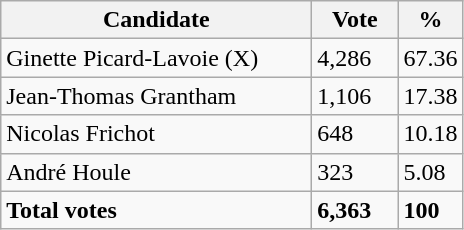<table class="wikitable">
<tr>
<th bgcolor="#DDDDFF" width="200px">Candidate</th>
<th bgcolor="#DDDDFF" width="50px">Vote</th>
<th bgcolor="#DDDDFF" width="30px">%</th>
</tr>
<tr>
<td>Ginette Picard-Lavoie (X)</td>
<td>4,286</td>
<td>67.36</td>
</tr>
<tr>
<td>Jean-Thomas Grantham</td>
<td>1,106</td>
<td>17.38</td>
</tr>
<tr>
<td>Nicolas Frichot</td>
<td>648</td>
<td>10.18</td>
</tr>
<tr>
<td>André Houle</td>
<td>323</td>
<td>5.08</td>
</tr>
<tr>
<td><strong>Total votes</strong></td>
<td><strong>6,363</strong></td>
<td><strong>100</strong></td>
</tr>
</table>
